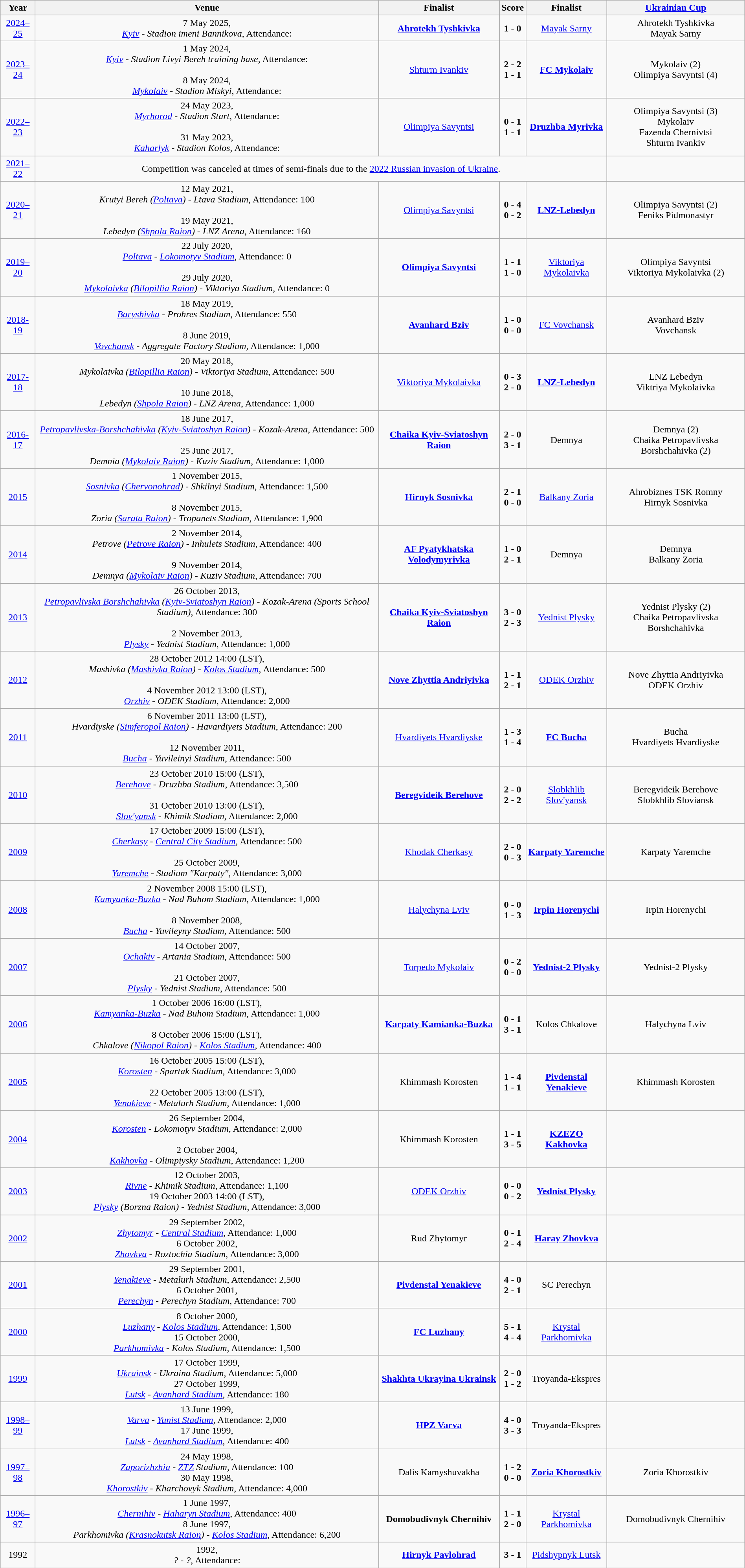<table class="wikitable" width=100% style="text-align: center;">
<tr>
<th>Year</th>
<th>Venue</th>
<th>Finalist</th>
<th>Score</th>
<th>Finalist</th>
<th><a href='#'>Ukrainian Cup</a></th>
</tr>
<tr>
<td><a href='#'>2024–25</a></td>
<td>7 May 2025,  <br> <em><a href='#'>Kyiv</a> - Stadion imeni Bannikova</em>, Attendance:</td>
<td><strong><a href='#'>Ahrotekh Tyshkivka</a></strong> </td>
<td><strong>1 - 0</strong></td>
<td> <a href='#'>Mayak Sarny</a></td>
<td>Ahrotekh Tyshkivka<br>Mayak Sarny</td>
</tr>
<tr>
<td><a href='#'>2023–24</a></td>
<td>1 May 2024,  <br><em><a href='#'>Kyiv</a> - Stadion Livyi Bereh training base</em>, Attendance: <br><br>8 May 2024,  <br><em><a href='#'>Mykolaiv</a> - Stadion Miskyi</em>, Attendance:</td>
<td><a href='#'>Shturm Ivankiv</a> </td>
<td><strong>2 - 2</strong><br><strong>1 - 1</strong></td>
<td> <strong><a href='#'>FC Mykolaiv</a></strong></td>
<td>Mykolaiv (2)<br>Olimpiya Savyntsi (4)</td>
</tr>
<tr>
<td><a href='#'>2022–23</a></td>
<td>24 May 2023,  <br><em><a href='#'>Myrhorod</a> - Stadion Start</em>, Attendance: <br><br>31 May 2023,  <br><em><a href='#'>Kaharlyk</a> - Stadion Kolos</em>, Attendance:</td>
<td><a href='#'>Olimpiya Savyntsi</a> </td>
<td><strong>0 - 1</strong><br><strong>1 - 1</strong></td>
<td> <strong><a href='#'>Druzhba Myrivka</a></strong></td>
<td>Olimpiya Savyntsi (3)<br>Mykolaiv<br>Fazenda Chernivtsi<br>Shturm Ivankiv</td>
</tr>
<tr>
<td><a href='#'>2021–22</a></td>
<td colspan=4>Competition was canceled at times of semi-finals due to the <a href='#'>2022 Russian invasion of Ukraine</a>.</td>
</tr>
<tr>
<td><a href='#'>2020–21</a></td>
<td>12 May 2021,  <br><em>Krutyi Bereh (<a href='#'>Poltava</a>) - Ltava Stadium</em>, Attendance: 100<br><br>19 May 2021,  <br><em>Lebedyn (<a href='#'>Shpola Raion</a>) - LNZ Arena</em>, Attendance: 160</td>
<td><a href='#'>Olimpiya Savyntsi</a> </td>
<td><strong>0 - 4</strong><br><strong>0 - 2</strong></td>
<td> <strong><a href='#'>LNZ-Lebedyn</a></strong></td>
<td>Olimpiya Savyntsi (2)<br>Feniks Pidmonastyr</td>
</tr>
<tr>
<td><a href='#'>2019–20</a></td>
<td>22 July 2020,  <br><em><a href='#'>Poltava</a> - <a href='#'>Lokomotyv Stadium</a></em>, Attendance: 0<br><br>29 July 2020,  <br><em><a href='#'>Mykolaivka</a> (<a href='#'>Bilopillia Raion</a>) - Viktoriya Stadium</em>, Attendance: 0</td>
<td><strong><a href='#'>Olimpiya Savyntsi</a></strong> </td>
<td><strong>1 - 1</strong><br><strong>1 - 0</strong></td>
<td> <a href='#'>Viktoriya Mykolaivka</a></td>
<td>Olimpiya Savyntsi<br>Viktoriya Mykolaivka (2)</td>
</tr>
<tr>
<td><a href='#'>2018-19</a></td>
<td>18 May 2019,  <br><em><a href='#'>Baryshivka</a> - Prohres Stadium</em>, Attendance: 550<br><br>8 June 2019,  <br><em><a href='#'>Vovchansk</a> - Aggregate Factory Stadium</em>, Attendance: 1,000</td>
<td><strong><a href='#'>Avanhard Bziv</a></strong> </td>
<td><strong>1 - 0</strong><br><strong>0 - 0</strong></td>
<td> <a href='#'>FC Vovchansk</a></td>
<td>Avanhard Bziv<br>Vovchansk</td>
</tr>
<tr>
<td><a href='#'>2017-18</a></td>
<td>20 May 2018,  <br><em>Mykolaivka (<a href='#'>Bilopillia Raion</a>) - Viktoriya Stadium</em>, Attendance: 500 <br><br>10 June 2018,  <br><em>Lebedyn (<a href='#'>Shpola Raion</a>) - LNZ Arena</em>, Attendance: 1,000</td>
<td><a href='#'>Viktoriya Mykolaivka</a> </td>
<td><strong>0 - 3</strong><br><strong>2 - 0</strong></td>
<td> <strong><a href='#'>LNZ-Lebedyn</a></strong></td>
<td>LNZ Lebedyn<br>Viktriya Mykolaivka</td>
</tr>
<tr>
<td><a href='#'>2016-17</a></td>
<td>18 June 2017,  <br><em><a href='#'>Petropavlivska-Borshchahivka</a> (<a href='#'>Kyiv-Sviatoshyn Raion</a>) - Kozak-Arena</em>, Attendance: 500 <br><br>25 June 2017,  <br><em>Demnia (<a href='#'>Mykolaiv Raion</a>) - Kuziv Stadium</em>, Attendance: 1,000</td>
<td><strong><a href='#'>Chaika Kyiv-Sviatoshyn Raion</a></strong> </td>
<td><strong>2 - 0</strong><br><strong>3 - 1</strong></td>
<td> Demnya</td>
<td>Demnya (2)<br>Chaika Petropavlivska Borshchahivka (2)</td>
</tr>
<tr>
<td><a href='#'>2015</a></td>
<td>1 November 2015,  <br><em><a href='#'>Sosnivka</a> (<a href='#'>Chervonohrad</a>) - Shkilnyi Stadium</em>, Attendance: 1,500 <br><br>8 November 2015,  <br><em>Zoria (<a href='#'>Sarata Raion</a>) - Tropanets Stadium</em>, Attendance: 1,900</td>
<td><strong><a href='#'>Hirnyk Sosnivka</a></strong> </td>
<td><strong>2 - 1</strong><br><strong>0 - 0</strong></td>
<td> <a href='#'>Balkany Zoria</a></td>
<td>Ahrobiznes TSK Romny<br>Hirnyk Sosnivka</td>
</tr>
<tr>
<td><a href='#'>2014</a></td>
<td>2 November 2014,  <br><em>Petrove (<a href='#'>Petrove Raion</a>) - Inhulets Stadium</em>, Attendance: 400 <br><br>9 November 2014,  <br><em>Demnya (<a href='#'>Mykolaiv Raion</a>) - Kuziv Stadium</em>, Attendance: 700</td>
<td><strong><a href='#'>AF Pyatykhatska Volodymyrivka</a></strong> </td>
<td><strong>1 - 0</strong><br><strong>2 - 1</strong></td>
<td> Demnya</td>
<td>Demnya<br>Balkany Zoria</td>
</tr>
<tr>
<td><a href='#'>2013</a></td>
<td>26 October 2013,  <br><em><a href='#'>Petropavlivska Borshchahivka</a> (<a href='#'>Kyiv-Sviatoshyn Raion</a>) - Kozak-Arena (Sports School Stadium)</em>, Attendance: 300<br><br>2 November 2013,  <br><em><a href='#'>Plysky</a> - Yednist Stadium</em>, Attendance: 1,000</td>
<td><strong><a href='#'>Chaika Kyiv-Sviatoshyn Raion</a></strong> </td>
<td><strong>3 - 0</strong><br><strong>2 - 3 </strong></td>
<td> <a href='#'>Yednist Plysky</a></td>
<td>Yednist Plysky (2)<br>Chaika Petropavlivska Borshchahivka</td>
</tr>
<tr>
<td><a href='#'>2012</a></td>
<td>28 October 2012 14:00 (LST),  <br><em>Mashivka (<a href='#'>Mashivka Raion</a>) - <a href='#'>Kolos Stadium</a></em>, Attendance: 500<br><br>4 November 2012 13:00 (LST), <br><em><a href='#'>Orzhiv</a> - ODEK Stadium</em>, Attendance: 2,000</td>
<td><strong><a href='#'>Nove Zhyttia Andriyivka</a></strong> </td>
<td><strong>1 - 1</strong><br><strong>2 - 1 </strong></td>
<td> <a href='#'>ODEK Orzhiv</a></td>
<td>Nove Zhyttia Andriyivka<br>ODEK Orzhiv</td>
</tr>
<tr>
<td><a href='#'>2011</a></td>
<td>6 November 2011 13:00 (LST), <br><em>Hvardiyske (<a href='#'>Simferopol Raion</a>) - Havardiyets Stadium</em>, Attendance: 200<br><br>12 November 2011,  <br><em><a href='#'>Bucha</a> - Yuvileinyi Stadium</em>, Attendance: 500</td>
<td><a href='#'>Hvardiyets Hvardiyske</a> </td>
<td><strong>1 - 3</strong><br><strong>1 - 4</strong></td>
<td> <strong><a href='#'>FC Bucha</a></strong></td>
<td>Bucha<br>Hvardiyets Hvardiyske</td>
</tr>
<tr>
<td><a href='#'>2010</a></td>
<td>23 October 2010 15:00 (LST), <br><em><a href='#'>Berehove</a> - Druzhba Stadium</em>, Attendance: 3,500 <br><br>31 October 2010 13:00 (LST), <br><em><a href='#'>Slov'yansk</a> - Khimik Stadium</em>, Attendance: 2,000</td>
<td><strong><a href='#'>Beregvideik Berehove</a></strong> </td>
<td><strong>2 - 0</strong><br><strong>2 - 2</strong></td>
<td> <a href='#'>Slobkhlib Slov'yansk</a></td>
<td>Beregvideik Berehove<br>Slobkhlib Sloviansk</td>
</tr>
<tr>
<td><a href='#'>2009</a></td>
<td>17 October 2009 15:00 (LST), <br><em><a href='#'>Cherkasy</a> - <a href='#'>Central City Stadium</a></em>, Attendance: 500 <br><br>25 October 2009,  <br><em><a href='#'>Yaremche</a> - Stadium "Karpaty"</em>, Attendance: 3,000</td>
<td><a href='#'>Khodak Cherkasy</a> </td>
<td><strong>2 - 0</strong><br><strong>0 - 3</strong></td>
<td> <strong><a href='#'>Karpaty Yaremche</a></strong></td>
<td>Karpaty Yaremche</td>
</tr>
<tr>
<td><a href='#'>2008</a></td>
<td>2 November 2008 15:00 (LST), <br><em><a href='#'>Kamyanka-Buzka</a> - Nad Buhom Stadium</em>, Attendance: 1,000 <br><br>8 November 2008,  <br><em><a href='#'>Bucha</a> - Yuvileyny Stadium</em>, Attendance: 500</td>
<td><a href='#'>Halychyna Lviv</a> </td>
<td><strong>0 - 0</strong><br><strong>1 - 3</strong></td>
<td> <strong><a href='#'>Irpin Horenychi</a></strong></td>
<td>Irpin Horenychi</td>
</tr>
<tr>
<td><a href='#'>2007</a></td>
<td>14 October 2007,  <br><em><a href='#'>Ochakiv</a> - Artania Stadium</em>, Attendance: 500 <br><br>21 October 2007,  <br><em><a href='#'>Plysky</a> - Yednist Stadium</em>, Attendance: 500</td>
<td><a href='#'>Torpedo Mykolaiv</a> </td>
<td><strong>0 - 2</strong><br> <strong>0 - 0</strong></td>
<td> <strong><a href='#'>Yednist-2 Plysky</a></strong></td>
<td>Yednist-2 Plysky</td>
</tr>
<tr>
<td><a href='#'>2006</a></td>
<td>1 October 2006 16:00 (LST), <br><em><a href='#'>Kamyanka-Buzka</a> - Nad Buhom Stadium</em>, Attendance: 1,000 <br><br>8 October 2006 15:00 (LST), <br><em>Chkalove (<a href='#'>Nikopol Raion</a>) - <a href='#'>Kolos Stadium</a></em>, Attendance: 400</td>
<td><strong><a href='#'>Karpaty Kamianka-Buzka</a></strong> </td>
<td><strong>0 - 1</strong><br> <strong>3 - 1</strong></td>
<td> Kolos Chkalove</td>
<td>Halychyna Lviv</td>
</tr>
<tr>
<td><a href='#'>2005</a></td>
<td>16 October 2005 15:00 (LST), <br><em><a href='#'>Korosten</a> - Spartak Stadium</em>, Attendance: 3,000 <br><br>22 October 2005 13:00 (LST), <br><em><a href='#'>Yenakieve</a> - Metalurh Stadium</em>, Attendance: 1,000</td>
<td>Khimmash Korosten </td>
<td><strong>1 - 4</strong><br> <strong>1 - 1</strong></td>
<td> <strong><a href='#'>Pivdenstal Yenakieve</a></strong></td>
<td>Khimmash Korosten</td>
</tr>
<tr>
<td><a href='#'>2004</a></td>
<td>26 September 2004,  <br><em><a href='#'>Korosten</a> - Lokomotyv Stadium</em>, Attendance: 2,000<br><br>2 October 2004,  <br><em><a href='#'>Kakhovka</a> - Olimpiysky Stadium</em>, Attendance: 1,200</td>
<td>Khimmash Korosten </td>
<td><strong>1 - 1</strong><br> <strong>3 - 5</strong></td>
<td> <strong><a href='#'>KZEZO Kakhovka</a></strong></td>
<td></td>
</tr>
<tr>
<td><a href='#'>2003</a></td>
<td>12 October 2003,  <br><em><a href='#'>Rivne</a> - Khimik Stadium</em>, Attendance: 1,100 <br> 19 October 2003 14:00 (LST), <br><em><a href='#'>Plysky</a> (Borzna Raion) - Yednist Stadium</em>, Attendance: 3,000</td>
<td><a href='#'>ODEK Orzhiv</a> </td>
<td><strong>0 - 0</strong><br> <strong>0 - 2</strong></td>
<td> <strong><a href='#'>Yednist Plysky</a></strong></td>
<td></td>
</tr>
<tr>
<td><a href='#'>2002</a></td>
<td>29 September 2002,  <br><em><a href='#'>Zhytomyr</a> - <a href='#'>Central Stadium</a></em>, Attendance: 1,000 <br> 6 October 2002,  <br><em><a href='#'>Zhovkva</a> - Roztochia Stadium</em>, Attendance: 3,000</td>
<td>Rud Zhytomyr </td>
<td><strong>0 - 1</strong><br><strong>2 - 4</strong></td>
<td> <strong><a href='#'>Haray Zhovkva</a></strong></td>
<td></td>
</tr>
<tr>
<td><a href='#'>2001</a></td>
<td>29 September 2001,  <br><em><a href='#'>Yenakieve</a> - Metalurh Stadium</em>, Attendance: 2,500 <br> 6 October 2001,  <br><em><a href='#'>Perechyn</a> - Perechyn Stadium</em>, Attendance: 700</td>
<td><strong><a href='#'>Pivdenstal Yenakieve</a></strong> </td>
<td><strong>4 - 0</strong><br> <strong>2 - 1</strong></td>
<td> SC Perechyn</td>
<td></td>
</tr>
<tr>
<td><a href='#'>2000</a></td>
<td>8 October 2000,  <br><em><a href='#'>Luzhany</a> - <a href='#'>Kolos Stadium</a></em>, Attendance: 1,500 <br> 15 October 2000,  <br><em><a href='#'>Parkhomivka</a> - Kolos Stadium</em>, Attendance: 1,500</td>
<td><strong><a href='#'>FC Luzhany</a></strong> </td>
<td><strong>5 - 1</strong><br> <strong>4 - 4</strong></td>
<td> <a href='#'>Krystal Parkhomivka</a></td>
<td></td>
</tr>
<tr>
<td><a href='#'>1999</a></td>
<td>17 October 1999,  <br><em><a href='#'>Ukrainsk</a> - Ukraina Stadium</em>, Attendance: 5,000 <br> 27 October 1999,  <br><em><a href='#'>Lutsk</a> - <a href='#'>Avanhard Stadium</a></em>, Attendance: 180</td>
<td><strong><a href='#'>Shakhta Ukrayina Ukrainsk</a></strong> </td>
<td><strong>2 - 0</strong><br> <strong>1 - 2</strong></td>
<td> Troyanda-Ekspres</td>
<td></td>
</tr>
<tr>
<td><a href='#'>1998–99</a></td>
<td>13 June 1999,  <br><em><a href='#'>Varva</a> - <a href='#'>Yunist Stadium</a></em>, Attendance: 2,000 <br> 17 June 1999,  <br><em><a href='#'>Lutsk</a> - <a href='#'>Avanhard Stadium</a></em>, Attendance: 400</td>
<td><strong><a href='#'>HPZ Varva</a></strong> </td>
<td><strong>4 - 0</strong><br> <strong>3 - 3</strong></td>
<td> Troyanda-Ekspres</td>
<td></td>
</tr>
<tr>
<td><a href='#'>1997–98</a></td>
<td>24 May 1998,  <br><em><a href='#'>Zaporizhzhia</a> - <a href='#'>ZTZ</a> Stadium</em>, Attendance: 100 <br> 30 May 1998,  <br><em><a href='#'>Khorostkiv</a> - Kharchovyk Stadium</em>, Attendance: 4,000</td>
<td>Dalis Kamyshuvakha </td>
<td><strong>1 - 2</strong><br> <strong>0 - 0</strong></td>
<td> <strong><a href='#'>Zoria Khorostkiv</a></strong></td>
<td>Zoria Khorostkiv</td>
</tr>
<tr>
<td><a href='#'>1996–97</a></td>
<td>1 June 1997,  <br><em><a href='#'>Chernihiv</a> - <a href='#'>Haharyn Stadium</a></em>, Attendance: 400 <br> 8 June 1997,  <br><em>Parkhomivka (<a href='#'>Krasnokutsk Raion</a>) - <a href='#'>Kolos Stadium</a></em>, Attendance: 6,200</td>
<td><strong>Domobudivnyk Chernihiv</strong> </td>
<td><strong>1 - 1</strong><br> <strong>2 - 0</strong></td>
<td> <a href='#'>Krystal Parkhomivka</a></td>
<td>Domobudivnyk Chernihiv</td>
</tr>
<tr>
<td>1992</td>
<td>1992,  <br><em>? - ?</em>, Attendance:</td>
<td><strong><a href='#'>Hirnyk Pavlohrad</a></strong> </td>
<td><strong>3 - 1</strong></td>
<td> <a href='#'>Pidshypnyk Lutsk</a></td>
</tr>
</table>
